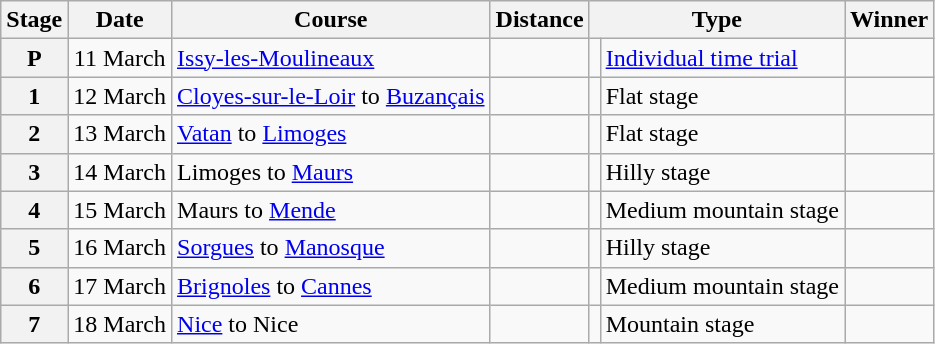<table class="wikitable">
<tr>
<th scope="col">Stage</th>
<th scope="col">Date</th>
<th scope="col">Course</th>
<th scope="col">Distance</th>
<th scope="col" colspan="2">Type</th>
<th scope=col>Winner</th>
</tr>
<tr>
<th scope="row" style="text-align:center;">P</th>
<td style="text-align:center;">11 March</td>
<td><a href='#'>Issy-les-Moulineaux</a></td>
<td style="text-align:center;"></td>
<td></td>
<td><a href='#'>Individual time trial</a></td>
<td></td>
</tr>
<tr>
<th scope="row" style="text-align:center;">1</th>
<td style="text-align:center;">12 March</td>
<td><a href='#'>Cloyes-sur-le-Loir</a> to <a href='#'>Buzançais</a></td>
<td style="text-align:center;"></td>
<td></td>
<td>Flat stage</td>
<td></td>
</tr>
<tr>
<th scope="row" style="text-align:center;">2</th>
<td style="text-align:center;">13 March</td>
<td><a href='#'>Vatan</a> to <a href='#'>Limoges</a></td>
<td style="text-align:center;"></td>
<td></td>
<td>Flat stage</td>
<td></td>
</tr>
<tr>
<th scope="row" style="text-align:center;">3</th>
<td style="text-align:center;">14 March</td>
<td>Limoges to <a href='#'>Maurs</a></td>
<td style="text-align:center;"></td>
<td></td>
<td>Hilly stage</td>
<td></td>
</tr>
<tr>
<th scope="row" style="text-align:center;">4</th>
<td style="text-align:center;">15 March</td>
<td>Maurs to <a href='#'>Mende</a></td>
<td style="text-align:center;"></td>
<td></td>
<td>Medium mountain stage</td>
<td></td>
</tr>
<tr>
<th scope="row" style="text-align:center;">5</th>
<td style="text-align:center;">16 March</td>
<td><a href='#'>Sorgues</a> to <a href='#'>Manosque</a></td>
<td style="text-align:center;"></td>
<td></td>
<td>Hilly stage</td>
<td></td>
</tr>
<tr>
<th scope="row" style="text-align:center;">6</th>
<td style="text-align:center;">17 March</td>
<td><a href='#'>Brignoles</a> to <a href='#'>Cannes</a></td>
<td style="text-align:center;"></td>
<td></td>
<td>Medium mountain stage</td>
<td></td>
</tr>
<tr>
<th scope="row" style="text-align:center;">7</th>
<td style="text-align:center;">18 March</td>
<td><a href='#'>Nice</a> to Nice</td>
<td style="text-align:center;"></td>
<td></td>
<td>Mountain stage</td>
<td></td>
</tr>
</table>
